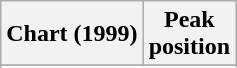<table class="wikitable sortable">
<tr>
<th align="left">Chart (1999)</th>
<th align="center">Peak<br>position</th>
</tr>
<tr>
</tr>
<tr>
</tr>
</table>
